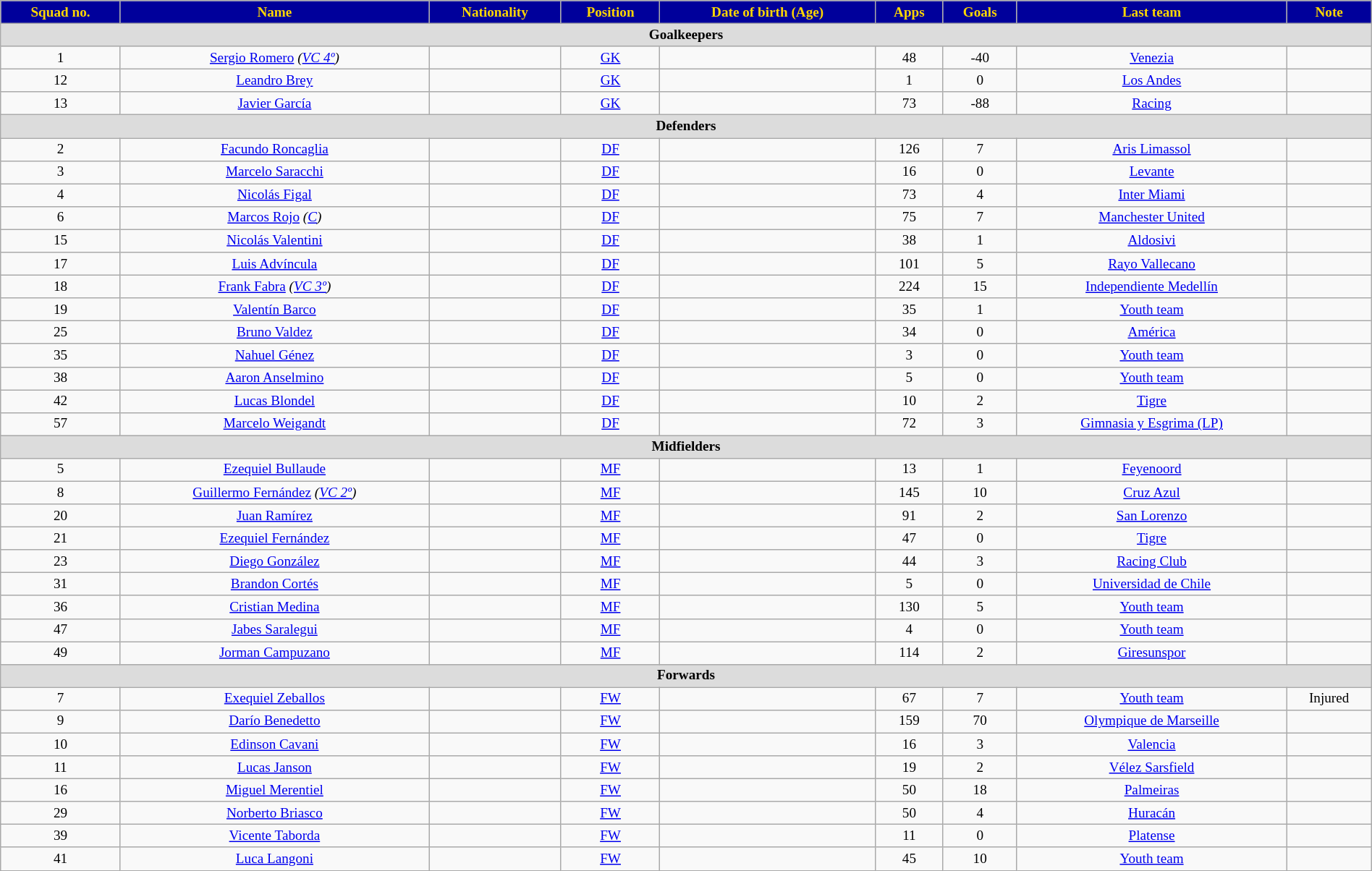<table class="wikitable"  style="text-align:center; font-size:80%; width:100%;">
<tr>
<th style="background:#00009B; color:gold; text-align:center;">Squad no.</th>
<th style="background:#00009B; color:gold; text-align:center;">Name</th>
<th style="background:#00009B; color:gold; text-align:center;">Nationality</th>
<th style="background:#00009B; color:gold; text-align:center;">Position</th>
<th style="background:#00009B; color:gold; text-align:center;">Date of birth (Age)</th>
<th style="background:#00009B; color:gold; text-align:center;">Apps</th>
<th style="background:#00009B; color:gold; text-align:center;">Goals</th>
<th style="background:#00009B; color:gold; text-align:center;">Last team</th>
<th style="background:#00009B; color:gold; text-align:center;">Note</th>
</tr>
<tr>
<th colspan="9"  style="background:#dcdcdc; text-align:center;">Goalkeepers</th>
</tr>
<tr>
<td>1</td>
<td><a href='#'>Sergio Romero</a> <em>(<a href='#'>VC 4º</a>)</em></td>
<td></td>
<td><a href='#'>GK</a></td>
<td></td>
<td>48</td>
<td>-40</td>
<td> <a href='#'>Venezia</a></td>
<td></td>
</tr>
<tr>
<td>12</td>
<td><a href='#'>Leandro Brey</a></td>
<td></td>
<td><a href='#'>GK</a></td>
<td></td>
<td>1</td>
<td>0</td>
<td> <a href='#'>Los Andes</a></td>
<td></td>
</tr>
<tr>
<td>13</td>
<td><a href='#'>Javier García</a></td>
<td></td>
<td><a href='#'>GK</a></td>
<td></td>
<td>73</td>
<td>-88</td>
<td> <a href='#'>Racing</a></td>
<td></td>
</tr>
<tr>
<th colspan="9"  style="background:#dcdcdc; text-align:center;">Defenders</th>
</tr>
<tr>
<td>2</td>
<td><a href='#'>Facundo Roncaglia</a></td>
<td></td>
<td><a href='#'>DF</a></td>
<td></td>
<td>126</td>
<td>7</td>
<td> <a href='#'>Aris Limassol</a></td>
<td></td>
</tr>
<tr>
<td>3</td>
<td><a href='#'>Marcelo Saracchi</a></td>
<td></td>
<td><a href='#'>DF</a></td>
<td></td>
<td>16</td>
<td>0</td>
<td> <a href='#'>Levante</a></td>
<td></td>
</tr>
<tr>
<td>4</td>
<td><a href='#'>Nicolás Figal</a></td>
<td></td>
<td><a href='#'>DF</a></td>
<td></td>
<td>73</td>
<td>4</td>
<td> <a href='#'>Inter Miami</a></td>
<td></td>
</tr>
<tr>
<td>6</td>
<td><a href='#'>Marcos Rojo</a> <em>(<a href='#'>C</a>)</em></td>
<td></td>
<td><a href='#'>DF</a></td>
<td></td>
<td>75</td>
<td>7</td>
<td> <a href='#'>Manchester United</a></td>
<td></td>
</tr>
<tr>
<td>15</td>
<td><a href='#'>Nicolás Valentini</a></td>
<td></td>
<td><a href='#'>DF</a></td>
<td></td>
<td>38</td>
<td>1</td>
<td> <a href='#'>Aldosivi</a></td>
<td></td>
</tr>
<tr>
<td>17</td>
<td><a href='#'>Luis Advíncula</a></td>
<td></td>
<td><a href='#'>DF</a></td>
<td></td>
<td>101</td>
<td>5</td>
<td> <a href='#'>Rayo Vallecano</a></td>
<td></td>
</tr>
<tr>
<td>18</td>
<td><a href='#'>Frank Fabra</a> <em>(<a href='#'>VC 3º</a>)</em></td>
<td></td>
<td><a href='#'>DF</a></td>
<td></td>
<td>224</td>
<td>15</td>
<td> <a href='#'>Independiente Medellín</a></td>
<td></td>
</tr>
<tr>
<td>19</td>
<td><a href='#'>Valentín Barco</a></td>
<td></td>
<td><a href='#'>DF</a></td>
<td></td>
<td>35</td>
<td>1</td>
<td> <a href='#'>Youth team</a></td>
<td></td>
</tr>
<tr>
<td>25</td>
<td><a href='#'>Bruno Valdez</a></td>
<td></td>
<td><a href='#'>DF</a></td>
<td></td>
<td>34</td>
<td>0</td>
<td> <a href='#'>América</a></td>
<td></td>
</tr>
<tr>
<td>35</td>
<td><a href='#'>Nahuel Génez</a></td>
<td></td>
<td><a href='#'>DF</a></td>
<td></td>
<td>3</td>
<td>0</td>
<td> <a href='#'>Youth team</a></td>
<td></td>
</tr>
<tr>
<td>38</td>
<td><a href='#'>Aaron Anselmino</a></td>
<td></td>
<td><a href='#'>DF</a></td>
<td></td>
<td>5</td>
<td>0</td>
<td> <a href='#'>Youth team</a></td>
<td></td>
</tr>
<tr>
<td>42</td>
<td><a href='#'>Lucas Blondel</a></td>
<td></td>
<td><a href='#'>DF</a></td>
<td></td>
<td>10</td>
<td>2</td>
<td> <a href='#'>Tigre</a></td>
<td></td>
</tr>
<tr>
<td>57</td>
<td><a href='#'>Marcelo Weigandt</a></td>
<td></td>
<td><a href='#'>DF</a></td>
<td></td>
<td>72</td>
<td>3</td>
<td> <a href='#'>Gimnasia y Esgrima (LP)</a></td>
<td></td>
</tr>
<tr>
<th colspan="9"  style="background:#dcdcdc; text-align:center;">Midfielders</th>
</tr>
<tr>
<td>5</td>
<td><a href='#'>Ezequiel Bullaude</a></td>
<td></td>
<td><a href='#'>MF</a></td>
<td></td>
<td>13</td>
<td>1</td>
<td> <a href='#'>Feyenoord</a></td>
<td></td>
</tr>
<tr>
<td>8</td>
<td><a href='#'>Guillermo Fernández</a> <em>(<a href='#'>VC 2º</a>)</em></td>
<td></td>
<td><a href='#'>MF</a></td>
<td></td>
<td>145</td>
<td>10</td>
<td> <a href='#'>Cruz Azul</a></td>
<td></td>
</tr>
<tr>
<td>20</td>
<td><a href='#'>Juan Ramírez</a></td>
<td></td>
<td><a href='#'>MF</a></td>
<td></td>
<td>91</td>
<td>2</td>
<td> <a href='#'>San Lorenzo</a></td>
<td></td>
</tr>
<tr>
<td>21</td>
<td><a href='#'>Ezequiel Fernández</a></td>
<td></td>
<td><a href='#'>MF</a></td>
<td></td>
<td>47</td>
<td>0</td>
<td> <a href='#'>Tigre</a></td>
<td></td>
</tr>
<tr>
<td>23</td>
<td><a href='#'>Diego González</a></td>
<td></td>
<td><a href='#'>MF</a></td>
<td></td>
<td>44</td>
<td>3</td>
<td> <a href='#'>Racing Club</a></td>
<td></td>
</tr>
<tr>
<td>31</td>
<td><a href='#'>Brandon Cortés</a></td>
<td></td>
<td><a href='#'>MF</a></td>
<td></td>
<td>5</td>
<td>0</td>
<td> <a href='#'>Universidad de Chile</a></td>
<td></td>
</tr>
<tr>
<td>36</td>
<td><a href='#'>Cristian Medina</a></td>
<td></td>
<td><a href='#'>MF</a></td>
<td></td>
<td>130</td>
<td>5</td>
<td> <a href='#'>Youth team</a></td>
<td></td>
</tr>
<tr>
<td>47</td>
<td><a href='#'>Jabes Saralegui</a></td>
<td></td>
<td><a href='#'>MF</a></td>
<td></td>
<td>4</td>
<td>0</td>
<td> <a href='#'>Youth team</a></td>
<td></td>
</tr>
<tr>
<td>49</td>
<td><a href='#'>Jorman Campuzano</a></td>
<td></td>
<td><a href='#'>MF</a></td>
<td></td>
<td>114</td>
<td>2</td>
<td> <a href='#'>Giresunspor</a></td>
<td></td>
</tr>
<tr>
<th colspan="9"  style="background:#dcdcdc; text-align:center;">Forwards</th>
</tr>
<tr>
<td>7</td>
<td><a href='#'>Exequiel Zeballos</a></td>
<td></td>
<td><a href='#'>FW</a></td>
<td></td>
<td>67</td>
<td>7</td>
<td> <a href='#'>Youth team</a></td>
<td>Injured</td>
</tr>
<tr>
<td>9</td>
<td><a href='#'>Darío Benedetto</a></td>
<td></td>
<td><a href='#'>FW</a></td>
<td></td>
<td>159</td>
<td>70</td>
<td> <a href='#'>Olympique de Marseille</a></td>
<td></td>
</tr>
<tr>
<td>10</td>
<td><a href='#'>Edinson Cavani</a></td>
<td></td>
<td><a href='#'>FW</a></td>
<td></td>
<td>16</td>
<td>3</td>
<td> <a href='#'>Valencia</a></td>
<td></td>
</tr>
<tr>
<td>11</td>
<td><a href='#'>Lucas Janson</a></td>
<td></td>
<td><a href='#'>FW</a></td>
<td></td>
<td>19</td>
<td>2</td>
<td> <a href='#'>Vélez Sarsfield</a></td>
<td></td>
</tr>
<tr>
<td>16</td>
<td><a href='#'>Miguel Merentiel</a></td>
<td></td>
<td><a href='#'>FW</a></td>
<td></td>
<td>50</td>
<td>18</td>
<td> <a href='#'>Palmeiras</a></td>
<td></td>
</tr>
<tr>
<td>29</td>
<td><a href='#'>Norberto Briasco</a></td>
<td></td>
<td><a href='#'>FW</a></td>
<td></td>
<td>50</td>
<td>4</td>
<td> <a href='#'>Huracán</a></td>
<td></td>
</tr>
<tr>
<td>39</td>
<td><a href='#'>Vicente Taborda</a></td>
<td></td>
<td><a href='#'>FW</a></td>
<td></td>
<td>11</td>
<td>0</td>
<td> <a href='#'>Platense</a></td>
<td></td>
</tr>
<tr>
<td>41</td>
<td><a href='#'>Luca Langoni</a></td>
<td></td>
<td><a href='#'>FW</a></td>
<td></td>
<td>45</td>
<td>10</td>
<td> <a href='#'>Youth team</a></td>
<td></td>
</tr>
</table>
